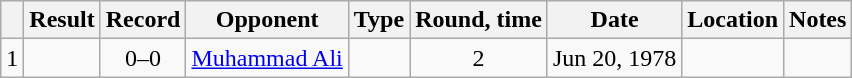<table class="wikitable" style="text-align:center">
<tr>
<th></th>
<th>Result</th>
<th>Record</th>
<th>Opponent</th>
<th>Type</th>
<th>Round, time</th>
<th>Date</th>
<th>Location</th>
<th>Notes</th>
</tr>
<tr>
<td>1</td>
<td></td>
<td>0–0 </td>
<td style="text-align:left;"> <a href='#'>Muhammad Ali</a></td>
<td></td>
<td>2</td>
<td>Jun 20, 1978</td>
<td style="text-align:left;"> </td>
<td style="text-align:left;"></td>
</tr>
</table>
